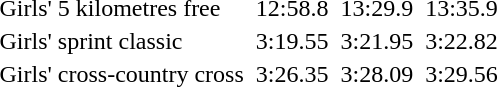<table>
<tr>
<td>Girls' 5 kilometres free<br></td>
<td></td>
<td>12:58.8</td>
<td></td>
<td>13:29.9</td>
<td></td>
<td>13:35.9</td>
</tr>
<tr>
<td>Girls' sprint classic<br></td>
<td></td>
<td>3:19.55</td>
<td></td>
<td>3:21.95</td>
<td></td>
<td>3:22.82</td>
</tr>
<tr>
<td>Girls' cross-country cross<br></td>
<td></td>
<td>3:26.35</td>
<td></td>
<td>3:28.09</td>
<td></td>
<td>3:29.56</td>
</tr>
</table>
